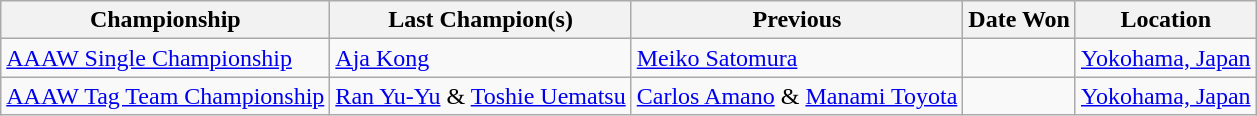<table class="wikitable">
<tr>
<th>Championship</th>
<th>Last Champion(s)</th>
<th>Previous</th>
<th>Date Won</th>
<th>Location</th>
</tr>
<tr>
<td><a href='#'>AAAW Single Championship</a></td>
<td><a href='#'>Aja Kong</a></td>
<td><a href='#'>Meiko Satomura</a></td>
<td></td>
<td><a href='#'>Yokohama, Japan</a></td>
</tr>
<tr>
<td><a href='#'>AAAW Tag Team Championship</a></td>
<td><a href='#'>Ran Yu-Yu</a> & <a href='#'>Toshie Uematsu</a></td>
<td><a href='#'>Carlos Amano</a> & <a href='#'>Manami Toyota</a></td>
<td></td>
<td><a href='#'>Yokohama, Japan</a></td>
</tr>
</table>
